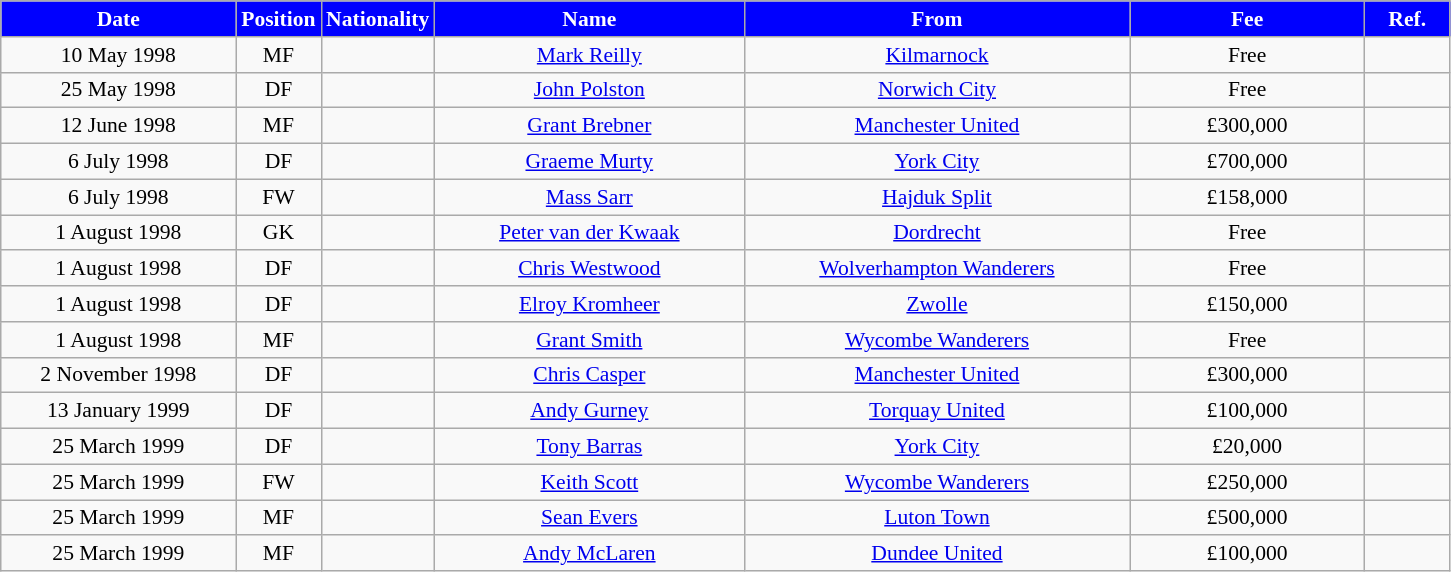<table class="wikitable"  style="text-align:center; font-size:90%; ">
<tr>
<th style="background:#00f; color:white; width:150px;">Date</th>
<th style="background:#00f; color:white; width:50px;">Position</th>
<th style="background:#00f; color:white; width:50px;">Nationality</th>
<th style="background:#00f; color:white; width:200px;">Name</th>
<th style="background:#00f; color:white; width:250px;">From</th>
<th style="background:#00f; color:white; width:150px;">Fee</th>
<th style="background:#00f; color:white; width:50px;">Ref.</th>
</tr>
<tr>
<td>10 May 1998</td>
<td>MF</td>
<td></td>
<td><a href='#'>Mark Reilly</a></td>
<td><a href='#'>Kilmarnock</a></td>
<td>Free</td>
<td></td>
</tr>
<tr>
<td>25 May 1998</td>
<td>DF</td>
<td></td>
<td><a href='#'>John Polston</a></td>
<td><a href='#'>Norwich City</a></td>
<td>Free</td>
<td></td>
</tr>
<tr>
<td>12 June 1998</td>
<td>MF</td>
<td></td>
<td><a href='#'>Grant Brebner</a></td>
<td><a href='#'>Manchester United</a></td>
<td>£300,000</td>
<td></td>
</tr>
<tr>
<td>6 July 1998</td>
<td>DF</td>
<td></td>
<td><a href='#'>Graeme Murty</a></td>
<td><a href='#'>York City</a></td>
<td>£700,000</td>
<td></td>
</tr>
<tr>
<td>6 July 1998</td>
<td>FW</td>
<td></td>
<td><a href='#'>Mass Sarr</a></td>
<td><a href='#'>Hajduk Split</a></td>
<td>£158,000</td>
<td></td>
</tr>
<tr>
<td>1 August 1998</td>
<td>GK</td>
<td></td>
<td><a href='#'>Peter van der Kwaak</a></td>
<td><a href='#'>Dordrecht</a></td>
<td>Free</td>
<td></td>
</tr>
<tr>
<td>1 August 1998</td>
<td>DF</td>
<td></td>
<td><a href='#'>Chris Westwood</a></td>
<td><a href='#'>Wolverhampton Wanderers</a></td>
<td>Free</td>
<td></td>
</tr>
<tr>
<td>1 August 1998</td>
<td>DF</td>
<td></td>
<td><a href='#'>Elroy Kromheer</a></td>
<td><a href='#'>Zwolle</a></td>
<td>£150,000</td>
<td></td>
</tr>
<tr>
<td>1 August 1998</td>
<td>MF</td>
<td></td>
<td><a href='#'>Grant Smith</a></td>
<td><a href='#'>Wycombe Wanderers</a></td>
<td>Free</td>
<td></td>
</tr>
<tr>
<td>2 November 1998</td>
<td>DF</td>
<td></td>
<td><a href='#'>Chris Casper</a></td>
<td><a href='#'>Manchester United</a></td>
<td>£300,000</td>
<td></td>
</tr>
<tr>
<td>13 January 1999</td>
<td>DF</td>
<td></td>
<td><a href='#'>Andy Gurney</a></td>
<td><a href='#'>Torquay United</a></td>
<td>£100,000</td>
<td></td>
</tr>
<tr>
<td>25 March 1999</td>
<td>DF</td>
<td></td>
<td><a href='#'>Tony Barras</a></td>
<td><a href='#'>York City</a></td>
<td>£20,000</td>
<td></td>
</tr>
<tr>
<td>25 March 1999</td>
<td>FW</td>
<td></td>
<td><a href='#'>Keith Scott</a></td>
<td><a href='#'>Wycombe Wanderers</a></td>
<td>£250,000</td>
<td></td>
</tr>
<tr>
<td>25 March 1999</td>
<td>MF</td>
<td></td>
<td><a href='#'>Sean Evers</a></td>
<td><a href='#'>Luton Town</a></td>
<td>£500,000</td>
<td></td>
</tr>
<tr>
<td>25 March 1999</td>
<td>MF</td>
<td></td>
<td><a href='#'>Andy McLaren</a></td>
<td><a href='#'>Dundee United</a></td>
<td>£100,000</td>
<td></td>
</tr>
</table>
